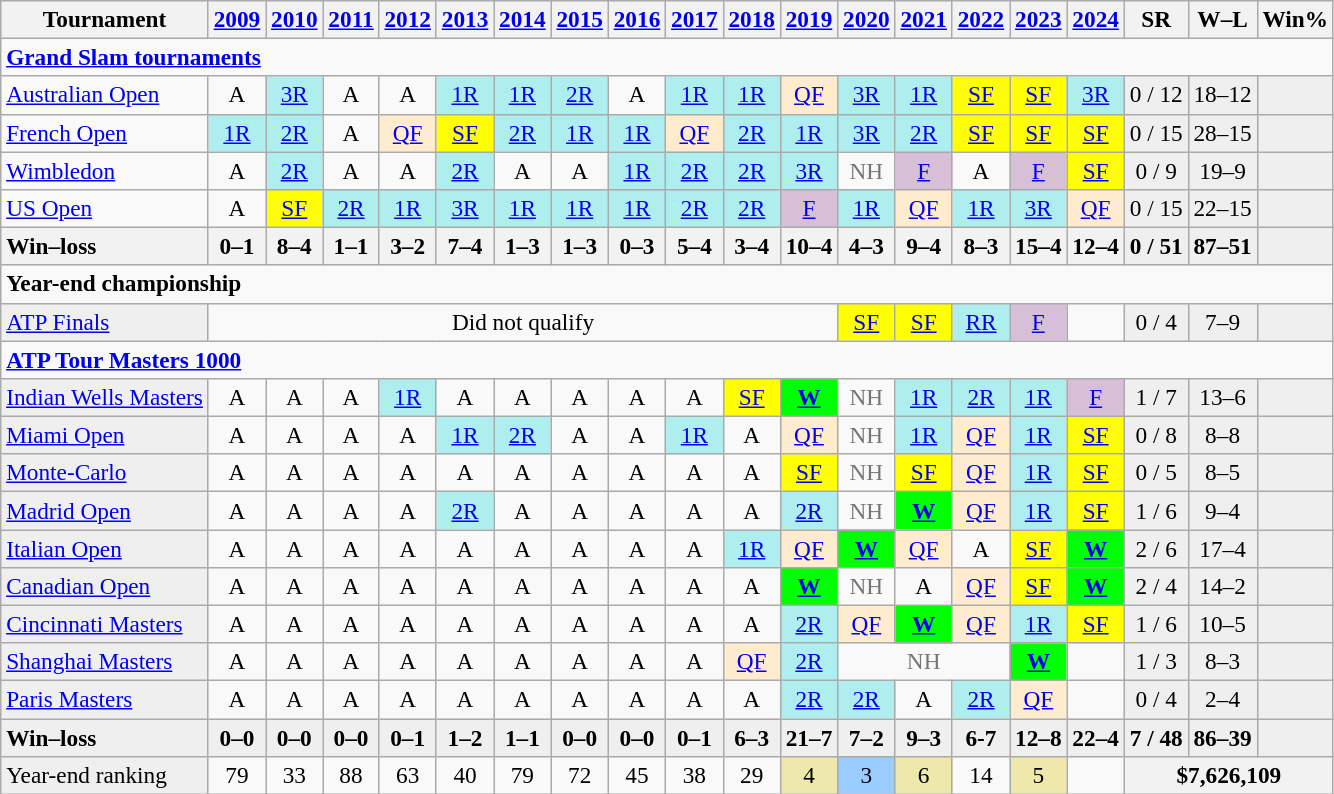<table class=wikitable style=text-align:center;font-size:97%>
<tr>
<th>Tournament</th>
<th><a href='#'>2009</a></th>
<th><a href='#'>2010</a></th>
<th><a href='#'>2011</a></th>
<th><a href='#'>2012</a></th>
<th><a href='#'>2013</a></th>
<th><a href='#'>2014</a></th>
<th><a href='#'>2015</a></th>
<th><a href='#'>2016</a></th>
<th><a href='#'>2017</a></th>
<th><a href='#'>2018</a></th>
<th><a href='#'>2019</a></th>
<th><a href='#'>2020</a></th>
<th><a href='#'>2021</a></th>
<th><a href='#'>2022</a></th>
<th><a href='#'>2023</a></th>
<th><a href='#'>2024</a></th>
<th>SR</th>
<th>W–L</th>
<th>Win%</th>
</tr>
<tr>
<td colspan="20" align="left"><strong><a href='#'>Grand Slam tournaments</a></strong></td>
</tr>
<tr>
<td align=left><a href='#'>Australian Open</a></td>
<td>A</td>
<td bgcolor=afeeee><a href='#'>3R</a></td>
<td>A</td>
<td>A</td>
<td bgcolor=afeeee><a href='#'>1R</a></td>
<td bgcolor=afeeee><a href='#'>1R</a></td>
<td bgcolor=afeeee><a href='#'>2R</a></td>
<td>A</td>
<td bgcolor=afeeee><a href='#'>1R</a></td>
<td bgcolor=afeeee><a href='#'>1R</a></td>
<td bgcolor=ffebcd><a href='#'>QF</a></td>
<td bgcolor=afeeee><a href='#'>3R</a></td>
<td bgcolor=afeeee><a href='#'>1R</a></td>
<td bgcolor=yellow><a href='#'>SF</a></td>
<td bgcolor=yellow><a href='#'>SF</a></td>
<td bgcolor=afeeee><a href='#'>3R</a></td>
<td bgcolor="efefef">0 / 12</td>
<td bgcolor="efefef">18–12</td>
<td bgcolor="efefef"></td>
</tr>
<tr>
<td align=left><a href='#'>French Open</a></td>
<td bgcolor=afeeee><a href='#'>1R</a></td>
<td bgcolor=afeeee><a href='#'>2R</a></td>
<td>A</td>
<td bgcolor=ffebcd><a href='#'>QF</a></td>
<td bgcolor=yellow><a href='#'>SF</a></td>
<td bgcolor=afeeee><a href='#'>2R</a></td>
<td bgcolor=afeeee><a href='#'>1R</a></td>
<td bgcolor=afeeee><a href='#'>1R</a></td>
<td bgcolor=ffebcd><a href='#'>QF</a></td>
<td bgcolor=afeeee><a href='#'>2R</a></td>
<td bgcolor=afeeee><a href='#'>1R</a></td>
<td bgcolor=afeeee><a href='#'>3R</a></td>
<td bgcolor=afeeee><a href='#'>2R</a></td>
<td bgcolor=yellow><a href='#'>SF</a></td>
<td bgcolor=yellow><a href='#'>SF</a></td>
<td bgcolor=yellow><a href='#'>SF</a></td>
<td bgcolor=efefef>0 / 15</td>
<td bgcolor=efefef>28–15</td>
<td bgcolor=efefef></td>
</tr>
<tr>
<td align=left><a href='#'>Wimbledon</a></td>
<td>A</td>
<td bgcolor=afeeee><a href='#'>2R</a></td>
<td>A</td>
<td>A</td>
<td bgcolor=afeeee><a href='#'>2R</a></td>
<td>A</td>
<td>A</td>
<td bgcolor=afeeee><a href='#'>1R</a></td>
<td bgcolor=afeeee><a href='#'>2R</a></td>
<td bgcolor=afeeee><a href='#'>2R</a></td>
<td bgcolor=afeeee><a href='#'>3R</a></td>
<td style=color:#767676>NH</td>
<td bgcolor=thistle><a href='#'>F</a></td>
<td>A</td>
<td bgcolor=thistle><a href='#'>F</a></td>
<td bgcolor=yellow><a href='#'>SF</a></td>
<td bgcolor=efefef>0 / 9</td>
<td bgcolor=efefef>19–9</td>
<td bgcolor=efefef></td>
</tr>
<tr>
<td align=left><a href='#'>US Open</a></td>
<td>A</td>
<td bgcolor=yellow><a href='#'>SF</a></td>
<td bgcolor=afeeee><a href='#'>2R</a></td>
<td bgcolor=afeeee><a href='#'>1R</a></td>
<td bgcolor=afeeee><a href='#'>3R</a></td>
<td bgcolor=afeeee><a href='#'>1R</a></td>
<td bgcolor=afeeee><a href='#'>1R</a></td>
<td bgcolor=afeeee><a href='#'>1R</a></td>
<td bgcolor=afeeee><a href='#'>2R</a></td>
<td bgcolor=afeeee><a href='#'>2R</a></td>
<td bgcolor=thistle><a href='#'>F</a></td>
<td bgcolor=afeeee><a href='#'>1R</a></td>
<td bgcolor=ffebcd><a href='#'>QF</a></td>
<td bgcolor=afeeee><a href='#'>1R</a></td>
<td bgcolor=afeeee><a href='#'>3R</a></td>
<td bgcolor=ffebcd><a href='#'>QF</a></td>
<td bgcolor=efefef>0 / 15</td>
<td bgcolor=efefef>22–15</td>
<td bgcolor=efefef></td>
</tr>
<tr>
<th style=text-align:left>Win–loss</th>
<th>0–1</th>
<th>8–4</th>
<th>1–1</th>
<th>3–2</th>
<th>7–4</th>
<th>1–3</th>
<th>1–3</th>
<th>0–3</th>
<th>5–4</th>
<th>3–4</th>
<th>10–4</th>
<th>4–3</th>
<th>9–4</th>
<th>8–3</th>
<th>15–4</th>
<th>12–4</th>
<td bgcolor="efefef"><strong>0 / 51</strong></td>
<td bgcolor="efefef"><strong>87–51</strong></td>
<td bgcolor="efefef"><strong></strong></td>
</tr>
<tr>
<td colspan="20" align="left"><strong>Year-end championship</strong></td>
</tr>
<tr>
<td align=left style=background:#efefef><a href='#'>ATP Finals</a></td>
<td colspan=11>Did not qualify</td>
<td bgcolor=yellow><a href='#'>SF</a></td>
<td bgcolor=yellow><a href='#'>SF</a></td>
<td bgcolor=afeeee><a href='#'>RR</a></td>
<td bgcolor=thistle><a href='#'>F</a></td>
<td></td>
<td bgcolor=efefef>0 / 4</td>
<td bgcolor=efefef>7–9</td>
<td bgcolor=efefef></td>
</tr>
<tr>
<td colspan="20" align="left"><strong><a href='#'>ATP Tour Masters 1000</a></strong></td>
</tr>
<tr>
<td bgcolor=efefef align=left><a href='#'>Indian Wells Masters</a></td>
<td>A</td>
<td>A</td>
<td>A</td>
<td bgcolor=afeeee><a href='#'>1R</a></td>
<td>A</td>
<td>A</td>
<td>A</td>
<td>A</td>
<td>A</td>
<td bgcolor=yellow><a href='#'>SF</a></td>
<td bgcolor=lime><a href='#'><strong>W</strong></a></td>
<td style="color:#767676">NH</td>
<td bgcolor=afeeee><a href='#'>1R</a></td>
<td bgcolor=afeeee><a href='#'>2R</a></td>
<td bgcolor=afeeee><a href='#'>1R</a></td>
<td bgcolor=thistle><a href='#'>F</a></td>
<td bgcolor=efefef>1 / 7</td>
<td bgcolor=efefef>13–6</td>
<td bgcolor=efefef></td>
</tr>
<tr>
<td bgcolor=efefef align=left><a href='#'>Miami Open</a></td>
<td>A</td>
<td>A</td>
<td>A</td>
<td>A</td>
<td bgcolor=afeeee><a href='#'>1R</a></td>
<td bgcolor=afeeee><a href='#'>2R</a></td>
<td>A</td>
<td>A</td>
<td bgcolor=afeeee><a href='#'>1R</a></td>
<td>A</td>
<td bgcolor=ffebcd><a href='#'>QF</a></td>
<td style=color:#767676>NH</td>
<td bgcolor=afeeee><a href='#'>1R</a></td>
<td bgcolor=ffebcd><a href='#'>QF</a></td>
<td bgcolor=afeeee><a href='#'>1R</a></td>
<td bgcolor=yellow><a href='#'>SF</a></td>
<td bgcolor=efefef>0 / 8</td>
<td bgcolor=efefef>8–8</td>
<td bgcolor=efefef></td>
</tr>
<tr>
<td bgcolor=efefef align=left><a href='#'>Monte-Carlo</a></td>
<td>A</td>
<td>A</td>
<td>A</td>
<td>A</td>
<td>A</td>
<td>A</td>
<td>A</td>
<td>A</td>
<td>A</td>
<td>A</td>
<td bgcolor=yellow><a href='#'>SF</a></td>
<td style=color:#767676>NH</td>
<td bgcolor=yellow><a href='#'>SF</a></td>
<td bgcolor=ffebcd><a href='#'>QF</a></td>
<td bgcolor=afeeee><a href='#'>1R</a></td>
<td bgcolor=yellow><a href='#'>SF</a></td>
<td bgcolor=efefef>0 / 5</td>
<td bgcolor=efefef>8–5</td>
<td bgcolor=efefef></td>
</tr>
<tr>
<td bgcolor=efefef align=left><a href='#'>Madrid Open</a></td>
<td>A</td>
<td>A</td>
<td>A</td>
<td>A</td>
<td bgcolor=afeeee><a href='#'>2R</a></td>
<td>A</td>
<td>A</td>
<td>A</td>
<td>A</td>
<td>A</td>
<td bgcolor=afeeee><a href='#'>2R</a></td>
<td style=color:#767676>NH</td>
<td bgcolor=lime><a href='#'><strong>W</strong></a></td>
<td bgcolor=ffebcd><a href='#'>QF</a></td>
<td bgcolor=afeeee><a href='#'>1R</a></td>
<td bgcolor=yellow><a href='#'>SF</a></td>
<td bgcolor=efefef>1 / 6</td>
<td bgcolor=efefef>9–4</td>
<td bgcolor=efefef></td>
</tr>
<tr>
<td bgcolor=efefef align=left><a href='#'>Italian Open</a></td>
<td>A</td>
<td>A</td>
<td>A</td>
<td>A</td>
<td>A</td>
<td>A</td>
<td>A</td>
<td>A</td>
<td>A</td>
<td bgcolor=afeeee><a href='#'>1R</a></td>
<td bgcolor=ffebcd><a href='#'>QF</a></td>
<td bgcolor=lime><a href='#'><strong>W</strong></a></td>
<td bgcolor=ffebcd><a href='#'>QF</a></td>
<td>A</td>
<td bgcolor=yellow><a href='#'>SF</a></td>
<td bgcolor=lime><a href='#'><strong>W</strong></a></td>
<td bgcolor=efefef>2 / 6</td>
<td bgcolor=efefef>17–4</td>
<td bgcolor=efefef></td>
</tr>
<tr>
<td bgcolor=efefef align=left><a href='#'>Canadian Open</a></td>
<td>A</td>
<td>A</td>
<td>A</td>
<td>A</td>
<td>A</td>
<td>A</td>
<td>A</td>
<td>A</td>
<td>A</td>
<td>A</td>
<td bgcolor=lime><a href='#'><strong>W</strong></a></td>
<td style=color:#767676>NH</td>
<td>A</td>
<td bgcolor=ffebcd><a href='#'>QF</a></td>
<td bgcolor=yellow><a href='#'>SF</a></td>
<td bgcolor=lime><a href='#'><strong>W</strong></a></td>
<td bgcolor=efefef>2 / 4</td>
<td bgcolor=efefef>14–2</td>
<td bgcolor=efefef></td>
</tr>
<tr>
<td bgcolor=efefef align=left><a href='#'>Cincinnati Masters</a></td>
<td>A</td>
<td>A</td>
<td>A</td>
<td>A</td>
<td>A</td>
<td>A</td>
<td>A</td>
<td>A</td>
<td>A</td>
<td>A</td>
<td bgcolor=#afeeee><a href='#'>2R</a></td>
<td bgcolor=ffebcd><a href='#'>QF</a></td>
<td bgcolor=lime><strong><a href='#'>W</a></strong></td>
<td bgcolor=ffebcd><a href='#'>QF</a></td>
<td bgcolor=afeeee><a href='#'>1R</a></td>
<td bgcolor=yellow><a href='#'>SF</a></td>
<td bgcolor=efefef>1 / 6</td>
<td bgcolor=efefef>10–5</td>
<td bgcolor=efefef></td>
</tr>
<tr>
<td bgcolor=efefef align=left><a href='#'>Shanghai Masters</a></td>
<td>A</td>
<td>A</td>
<td>A</td>
<td>A</td>
<td>A</td>
<td>A</td>
<td>A</td>
<td>A</td>
<td>A</td>
<td bgcolor=ffebcd><a href='#'>QF</a></td>
<td bgcolor=#afeeee><a href='#'>2R</a></td>
<td colspan="3" style="color:#767676">NH</td>
<td bgcolor=lime><strong><a href='#'>W</a></strong></td>
<td></td>
<td bgcolor=efefef>1 / 3</td>
<td bgcolor=efefef>8–3</td>
<td bgcolor=efefef></td>
</tr>
<tr>
<td bgcolor=efefef align=left><a href='#'>Paris Masters</a></td>
<td>A</td>
<td>A</td>
<td>A</td>
<td>A</td>
<td>A</td>
<td>A</td>
<td>A</td>
<td>A</td>
<td>A</td>
<td>A</td>
<td bgcolor=afeeee><a href='#'>2R</a></td>
<td bgcolor=afeeee><a href='#'>2R</a></td>
<td>A</td>
<td bgcolor=afeeee><a href='#'>2R</a></td>
<td bgcolor=ffebcd><a href='#'>QF</a></td>
<td></td>
<td bgcolor=efefef>0 / 4</td>
<td bgcolor=efefef>2–4</td>
<td bgcolor=efefef></td>
</tr>
<tr style=font-weight:bold;background:#efefef>
<td style=text-align:left>Win–loss</td>
<td>0–0</td>
<td>0–0</td>
<td>0–0</td>
<td>0–1</td>
<td>1–2</td>
<td>1–1</td>
<td>0–0</td>
<td>0–0</td>
<td>0–1</td>
<td>6–3</td>
<td>21–7</td>
<td>7–2</td>
<td>9–3</td>
<td>6-7</td>
<td>12–8</td>
<td>22–4</td>
<td>7 / 48</td>
<td>86–39</td>
<td></td>
</tr>
<tr>
<td style=text-align:left;background:#efefef>Year-end ranking</td>
<td>79</td>
<td>33</td>
<td>88</td>
<td>63</td>
<td>40</td>
<td>79</td>
<td>72</td>
<td>45</td>
<td>38</td>
<td>29</td>
<td bgcolor=EEE8AA>4</td>
<td bgcolor=99ccff>3</td>
<td bgcolor=EEE8AA>6</td>
<td>14</td>
<td bgcolor=EEE8AA>5</td>
<td></td>
<th colspan=3>$7,626,109</th>
</tr>
</table>
